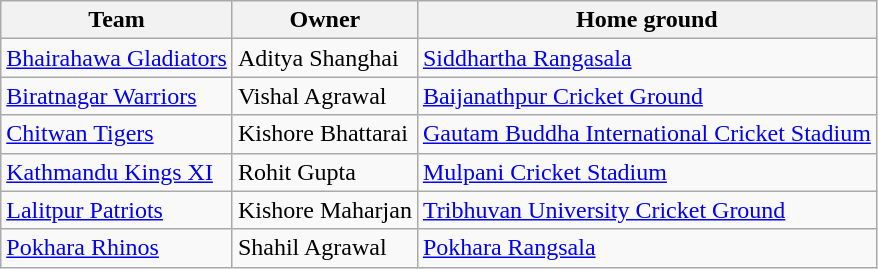<table class="wikitable">
<tr>
<th>Team</th>
<th>Owner</th>
<th>Home ground</th>
</tr>
<tr>
<td><a href='#'>Bhairahawa Gladiators</a></td>
<td>Aditya Shanghai</td>
<td><a href='#'>Siddhartha Rangasala</a></td>
</tr>
<tr>
<td><a href='#'>Biratnagar Warriors</a></td>
<td>Vishal Agrawal</td>
<td><a href='#'>Baijanathpur Cricket Ground</a></td>
</tr>
<tr>
<td><a href='#'>Chitwan Tigers</a></td>
<td>Kishore Bhattarai</td>
<td><a href='#'>Gautam Buddha International Cricket Stadium</a></td>
</tr>
<tr>
<td><a href='#'>Kathmandu Kings XI</a></td>
<td>Rohit Gupta</td>
<td><a href='#'>Mulpani Cricket Stadium</a></td>
</tr>
<tr>
<td><a href='#'>Lalitpur Patriots</a></td>
<td>Kishore Maharjan</td>
<td><a href='#'>Tribhuvan University Cricket Ground</a></td>
</tr>
<tr>
<td><a href='#'>Pokhara Rhinos</a></td>
<td>Shahil Agrawal</td>
<td><a href='#'>Pokhara Rangsala</a></td>
</tr>
</table>
